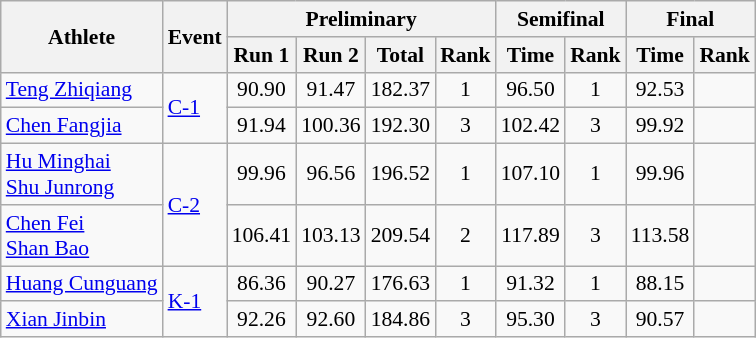<table class=wikitable style="font-size:90%">
<tr>
<th rowspan=2>Athlete</th>
<th rowspan=2>Event</th>
<th colspan=4>Preliminary</th>
<th colspan=2>Semifinal</th>
<th colspan=2>Final</th>
</tr>
<tr>
<th>Run 1</th>
<th>Run 2</th>
<th>Total</th>
<th>Rank</th>
<th>Time</th>
<th>Rank</th>
<th>Time</th>
<th>Rank</th>
</tr>
<tr>
<td><a href='#'>Teng Zhiqiang</a></td>
<td rowspan=2><a href='#'>C-1</a></td>
<td align=center>90.90</td>
<td align=center>91.47</td>
<td align=center>182.37</td>
<td align=center>1</td>
<td align=center>96.50</td>
<td align=center>1</td>
<td align=center>92.53</td>
<td align=center></td>
</tr>
<tr>
<td><a href='#'>Chen Fangjia</a></td>
<td align=center>91.94</td>
<td align=center>100.36</td>
<td align=center>192.30</td>
<td align=center>3</td>
<td align=center>102.42</td>
<td align=center>3</td>
<td align=center>99.92</td>
<td align=center></td>
</tr>
<tr>
<td><a href='#'>Hu Minghai</a><br><a href='#'>Shu Junrong</a></td>
<td rowspan=2><a href='#'>C-2</a></td>
<td align=center>99.96</td>
<td align=center>96.56</td>
<td align=center>196.52</td>
<td align=center>1</td>
<td align=center>107.10</td>
<td align=center>1</td>
<td align=center>99.96</td>
<td align=center></td>
</tr>
<tr>
<td><a href='#'>Chen Fei</a><br><a href='#'>Shan Bao</a></td>
<td align=center>106.41</td>
<td align=center>103.13</td>
<td align=center>209.54</td>
<td align=center>2</td>
<td align=center>117.89</td>
<td align=center>3</td>
<td align=center>113.58</td>
<td align=center></td>
</tr>
<tr>
<td><a href='#'>Huang Cunguang</a></td>
<td rowspan=2><a href='#'>K-1</a></td>
<td align=center>86.36</td>
<td align=center>90.27</td>
<td align=center>176.63</td>
<td align=center>1</td>
<td align=center>91.32</td>
<td align=center>1</td>
<td align=center>88.15</td>
<td align=center></td>
</tr>
<tr>
<td><a href='#'>Xian Jinbin</a></td>
<td align=center>92.26</td>
<td align=center>92.60</td>
<td align=center>184.86</td>
<td align=center>3</td>
<td align=center>95.30</td>
<td align=center>3</td>
<td align=center>90.57</td>
<td align=center></td>
</tr>
</table>
